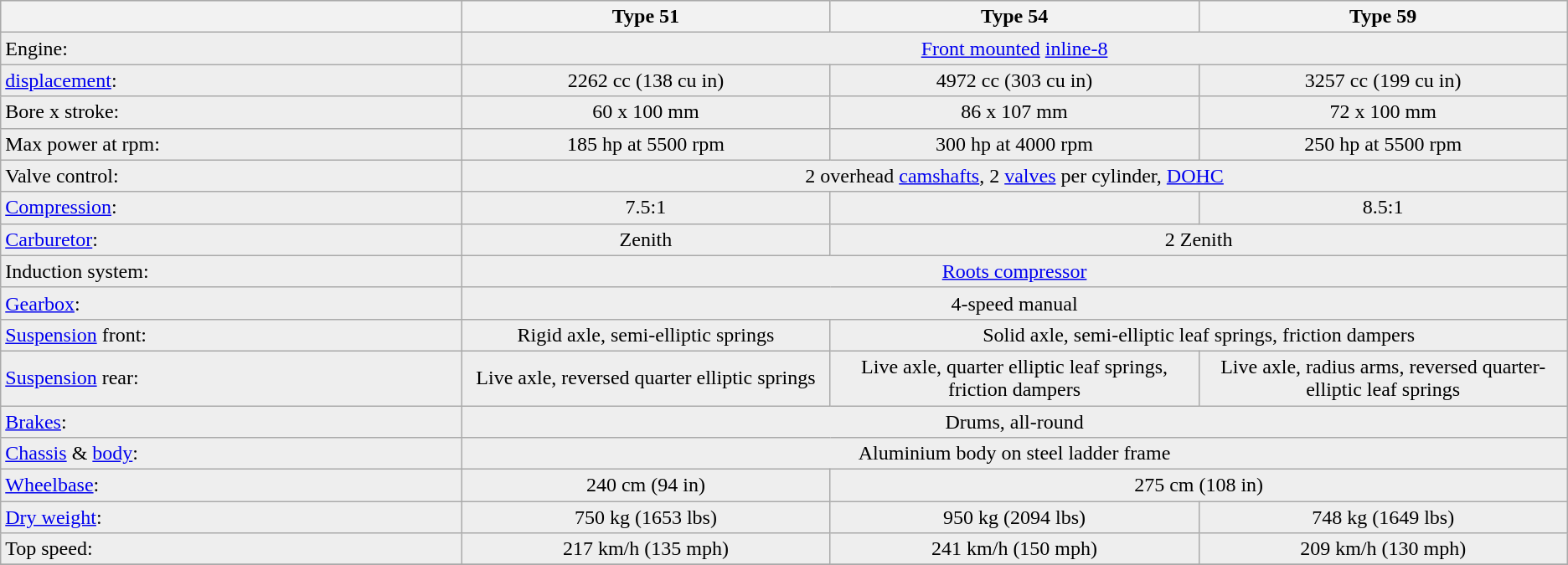<table class="prettytable">
<tr ---- bgcolor="#DDDDDD">
<th width="20%"></th>
<th width="16%">Type 51</th>
<th width="16%">Type 54</th>
<th width="16%">Type 59</th>
</tr>
<tr ---- bgcolor="#EEEEEE">
<td>Engine: </td>
<td colspan="3" align="center"><a href='#'>Front mounted</a> <a href='#'>inline-8</a></td>
</tr>
<tr ---- bgcolor="#EEEEEE">
<td><a href='#'>displacement</a>: </td>
<td align="center">2262 cc (138 cu in)</td>
<td align="center">4972 cc (303 cu in)</td>
<td align="center">3257 cc (199 cu in)</td>
</tr>
<tr ---- bgcolor="#EEEEEE">
<td>Bore x stroke: </td>
<td align="center">60 x 100 mm</td>
<td align="center">86 x 107 mm</td>
<td align="center">72 x 100 mm</td>
</tr>
<tr ---- bgcolor="#EEEEEE">
<td>Max power at rpm: </td>
<td align="center">185 hp at 5500 rpm</td>
<td align="center">300 hp at 4000 rpm</td>
<td align="center">250 hp at 5500 rpm</td>
</tr>
<tr ---- bgcolor="#EEEEEE">
<td>Valve control: </td>
<td colspan="3" align="center">2 overhead <a href='#'>camshafts</a>, 2 <a href='#'>valves</a> per cylinder, <a href='#'>DOHC</a></td>
</tr>
<tr ---- bgcolor="#EEEEEE">
<td><a href='#'>Compression</a>: </td>
<td align="center">7.5:1</td>
<td align="center"></td>
<td align="center">8.5:1</td>
</tr>
<tr ---- bgcolor="#EEEEEE">
<td><a href='#'>Carburetor</a>: </td>
<td align="center">Zenith</td>
<td colspan="2" align="center">2 Zenith</td>
</tr>
<tr ---- bgcolor="#EEEEEE">
<td>Induction system: </td>
<td colspan="3" align="center"><a href='#'>Roots compressor</a></td>
</tr>
<tr ---- bgcolor="#EEEEEE">
<td><a href='#'>Gearbox</a>: </td>
<td colspan="3" align="center">4-speed manual</td>
</tr>
<tr ---- bgcolor="#EEEEEE">
<td><a href='#'>Suspension</a> front: </td>
<td align="center">Rigid axle, semi-elliptic springs</td>
<td colspan="2" align="center">Solid axle, semi-elliptic leaf springs, friction dampers</td>
</tr>
<tr ---- bgcolor="#EEEEEE">
<td><a href='#'>Suspension</a> rear: </td>
<td align="center">Live axle, reversed quarter elliptic springs</td>
<td align="center">Live axle, quarter elliptic leaf springs, friction dampers</td>
<td align="center">Live axle, radius arms, reversed quarter-elliptic leaf springs</td>
</tr>
<tr ---- bgcolor="#EEEEEE">
<td><a href='#'>Brakes</a>: </td>
<td colspan="3" align="center">Drums, all-round</td>
</tr>
<tr ---- bgcolor="#EEEEEE">
<td><a href='#'>Chassis</a> & <a href='#'>body</a>: </td>
<td colspan="3" align="center">Aluminium body on steel ladder frame</td>
</tr>
<tr ---- bgcolor="#EEEEEE">
<td><a href='#'>Wheelbase</a>: </td>
<td align="center">240 cm (94 in)</td>
<td colspan="2" align="center">275 cm (108 in)</td>
</tr>
<tr ---- bgcolor="#EEEEEE">
<td><a href='#'>Dry weight</a>: </td>
<td align="center">750 kg (1653 lbs)</td>
<td align="center">950 kg (2094 lbs)</td>
<td align="center">748 kg (1649 lbs)</td>
</tr>
<tr ---- bgcolor="#EEEEEE">
<td>Top speed: </td>
<td align="center">217 km/h (135 mph)</td>
<td align="center">241 km/h (150 mph)</td>
<td align="center">209 km/h (130 mph)</td>
</tr>
<tr ---- bgcolor="#EEEEEE">
</tr>
</table>
